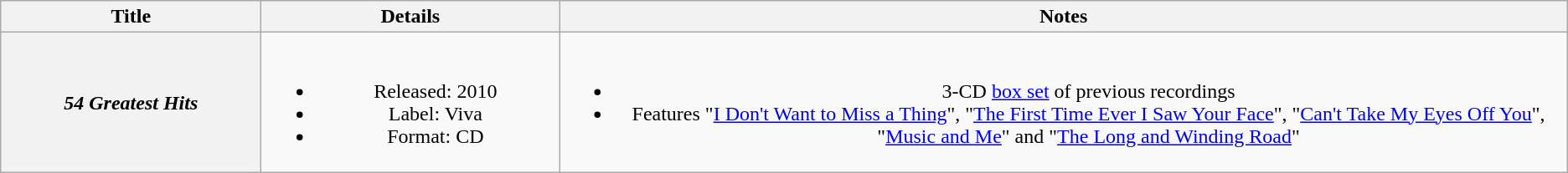<table class="wikitable plainrowheaders" style="text-align:center;" border="1">
<tr>
<th scope="col" style="width:200px;">Title</th>
<th scope="col" style="width:230px;">Details</th>
<th scope="col">Notes</th>
</tr>
<tr>
<th scope="row"><em>54 Greatest Hits</em></th>
<td><br><ul><li>Released: 2010</li><li>Label: Viva</li><li>Format: CD</li></ul></td>
<td><br><ul><li>3-CD <a href='#'>box set</a> of previous recordings</li><li>Features "<a href='#'>I Don't Want to Miss a Thing</a>", "<a href='#'>The First Time Ever I Saw Your Face</a>", "<a href='#'>Can't Take My Eyes Off You</a>", "<a href='#'>Music and Me</a>" and "<a href='#'>The Long and Winding Road</a>"</li></ul></td>
</tr>
</table>
